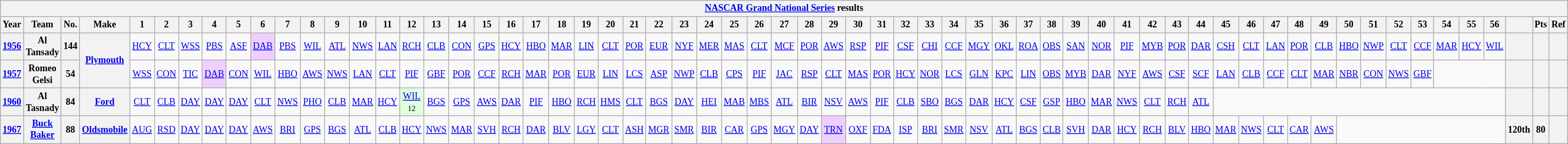<table class="wikitable" style="text-align:center; font-size:75%">
<tr>
<th colspan="69"><a href='#'>NASCAR Grand National Series</a> results</th>
</tr>
<tr>
<th>Year</th>
<th>Team</th>
<th>No.</th>
<th>Make</th>
<th>1</th>
<th>2</th>
<th>3</th>
<th>4</th>
<th>5</th>
<th>6</th>
<th>7</th>
<th>8</th>
<th>9</th>
<th>10</th>
<th>11</th>
<th>12</th>
<th>13</th>
<th>14</th>
<th>15</th>
<th>16</th>
<th>17</th>
<th>18</th>
<th>19</th>
<th>20</th>
<th>21</th>
<th>22</th>
<th>23</th>
<th>24</th>
<th>25</th>
<th>26</th>
<th>27</th>
<th>28</th>
<th>29</th>
<th>30</th>
<th>31</th>
<th>32</th>
<th>33</th>
<th>34</th>
<th>35</th>
<th>36</th>
<th>37</th>
<th>38</th>
<th>39</th>
<th>40</th>
<th>41</th>
<th>42</th>
<th>43</th>
<th>44</th>
<th>45</th>
<th>46</th>
<th>47</th>
<th>48</th>
<th>49</th>
<th>50</th>
<th>51</th>
<th>52</th>
<th>53</th>
<th>54</th>
<th>55</th>
<th>56</th>
<th></th>
<th>Pts</th>
<th>Ref</th>
</tr>
<tr>
<th><a href='#'>1956</a></th>
<th>Al Tansady</th>
<th>144</th>
<th rowspan=2><a href='#'>Plymouth</a></th>
<td><a href='#'>HCY</a></td>
<td><a href='#'>CLT</a></td>
<td><a href='#'>WSS</a></td>
<td><a href='#'>PBS</a></td>
<td><a href='#'>ASF</a></td>
<td style="background:#EFCFFF;"><a href='#'>DAB</a><br></td>
<td><a href='#'>PBS</a></td>
<td><a href='#'>WIL</a></td>
<td><a href='#'>ATL</a></td>
<td><a href='#'>NWS</a></td>
<td><a href='#'>LAN</a></td>
<td><a href='#'>RCH</a></td>
<td><a href='#'>CLB</a></td>
<td><a href='#'>CON</a></td>
<td><a href='#'>GPS</a></td>
<td><a href='#'>HCY</a></td>
<td><a href='#'>HBO</a></td>
<td><a href='#'>MAR</a></td>
<td><a href='#'>LIN</a></td>
<td><a href='#'>CLT</a></td>
<td><a href='#'>POR</a></td>
<td><a href='#'>EUR</a></td>
<td><a href='#'>NYF</a></td>
<td><a href='#'>MER</a></td>
<td><a href='#'>MAS</a></td>
<td><a href='#'>CLT</a></td>
<td><a href='#'>MCF</a></td>
<td><a href='#'>POR</a></td>
<td><a href='#'>AWS</a></td>
<td><a href='#'>RSP</a></td>
<td><a href='#'>PIF</a></td>
<td><a href='#'>CSF</a></td>
<td><a href='#'>CHI</a></td>
<td><a href='#'>CCF</a></td>
<td><a href='#'>MGY</a></td>
<td><a href='#'>OKL</a></td>
<td><a href='#'>ROA</a></td>
<td><a href='#'>OBS</a></td>
<td><a href='#'>SAN</a></td>
<td><a href='#'>NOR</a></td>
<td><a href='#'>PIF</a></td>
<td><a href='#'>MYB</a></td>
<td><a href='#'>POR</a></td>
<td><a href='#'>DAR</a></td>
<td><a href='#'>CSH</a></td>
<td><a href='#'>CLT</a></td>
<td><a href='#'>LAN</a></td>
<td><a href='#'>POR</a></td>
<td><a href='#'>CLB</a></td>
<td><a href='#'>HBO</a></td>
<td><a href='#'>NWP</a></td>
<td><a href='#'>CLT</a></td>
<td><a href='#'>CCF</a></td>
<td><a href='#'>MAR</a></td>
<td><a href='#'>HCY</a></td>
<td><a href='#'>WIL</a></td>
<th></th>
<th></th>
<th></th>
</tr>
<tr>
<th><a href='#'>1957</a></th>
<th>Romeo Gelsi</th>
<th>54</th>
<td><a href='#'>WSS</a></td>
<td><a href='#'>CON</a></td>
<td><a href='#'>TIC</a></td>
<td style="background:#EFCFFF;"><a href='#'>DAB</a><br></td>
<td><a href='#'>CON</a></td>
<td><a href='#'>WIL</a></td>
<td><a href='#'>HBO</a></td>
<td><a href='#'>AWS</a></td>
<td><a href='#'>NWS</a></td>
<td><a href='#'>LAN</a></td>
<td><a href='#'>CLT</a></td>
<td><a href='#'>PIF</a></td>
<td><a href='#'>GBF</a></td>
<td><a href='#'>POR</a></td>
<td><a href='#'>CCF</a></td>
<td><a href='#'>RCH</a></td>
<td><a href='#'>MAR</a></td>
<td><a href='#'>POR</a></td>
<td><a href='#'>EUR</a></td>
<td><a href='#'>LIN</a></td>
<td><a href='#'>LCS</a></td>
<td><a href='#'>ASP</a></td>
<td><a href='#'>NWP</a></td>
<td><a href='#'>CLB</a></td>
<td><a href='#'>CPS</a></td>
<td><a href='#'>PIF</a></td>
<td><a href='#'>JAC</a></td>
<td><a href='#'>RSP</a></td>
<td><a href='#'>CLT</a></td>
<td><a href='#'>MAS</a></td>
<td><a href='#'>POR</a></td>
<td><a href='#'>HCY</a></td>
<td><a href='#'>NOR</a></td>
<td><a href='#'>LCS</a></td>
<td><a href='#'>GLN</a></td>
<td><a href='#'>KPC</a></td>
<td><a href='#'>LIN</a></td>
<td><a href='#'>OBS</a></td>
<td><a href='#'>MYB</a></td>
<td><a href='#'>DAR</a></td>
<td><a href='#'>NYF</a></td>
<td><a href='#'>AWS</a></td>
<td><a href='#'>CSF</a></td>
<td><a href='#'>SCF</a></td>
<td><a href='#'>LAN</a></td>
<td><a href='#'>CLB</a></td>
<td><a href='#'>CCF</a></td>
<td><a href='#'>CLT</a></td>
<td><a href='#'>MAR</a></td>
<td><a href='#'>NBR</a></td>
<td><a href='#'>CON</a></td>
<td><a href='#'>NWS</a></td>
<td><a href='#'>GBF</a></td>
<td colspan=3></td>
<th></th>
<th></th>
<th></th>
</tr>
<tr>
<th><a href='#'>1960</a></th>
<th>Al Tasnady</th>
<th>84</th>
<th><a href='#'>Ford</a></th>
<td><a href='#'>CLT</a></td>
<td><a href='#'>CLB</a></td>
<td><a href='#'>DAY</a></td>
<td><a href='#'>DAY</a></td>
<td><a href='#'>DAY</a></td>
<td><a href='#'>CLT</a></td>
<td><a href='#'>NWS</a></td>
<td><a href='#'>PHO</a></td>
<td><a href='#'>CLB</a></td>
<td><a href='#'>MAR</a></td>
<td><a href='#'>HCY</a></td>
<td style="background:#DFFFDF;"><a href='#'>WIL</a> <br><small>12</small></td>
<td><a href='#'>BGS</a></td>
<td><a href='#'>GPS</a></td>
<td><a href='#'>AWS</a></td>
<td><a href='#'>DAR</a></td>
<td><a href='#'>PIF</a></td>
<td><a href='#'>HBO</a></td>
<td><a href='#'>RCH</a></td>
<td><a href='#'>HMS</a></td>
<td><a href='#'>CLT</a></td>
<td><a href='#'>BGS</a></td>
<td><a href='#'>DAY</a></td>
<td><a href='#'>HEI</a></td>
<td><a href='#'>MAB</a></td>
<td><a href='#'>MBS</a></td>
<td><a href='#'>ATL</a></td>
<td><a href='#'>BIR</a></td>
<td><a href='#'>NSV</a></td>
<td><a href='#'>AWS</a></td>
<td><a href='#'>PIF</a></td>
<td><a href='#'>CLB</a></td>
<td><a href='#'>SBO</a></td>
<td><a href='#'>BGS</a></td>
<td><a href='#'>DAR</a></td>
<td><a href='#'>HCY</a></td>
<td><a href='#'>CSF</a></td>
<td><a href='#'>GSP</a></td>
<td><a href='#'>HBO</a></td>
<td><a href='#'>MAR</a></td>
<td><a href='#'>NWS</a></td>
<td><a href='#'>CLT</a></td>
<td><a href='#'>RCH</a></td>
<td><a href='#'>ATL</a></td>
<td colspan=12></td>
<th></th>
<th></th>
<th></th>
</tr>
<tr>
<th><a href='#'>1967</a></th>
<th><a href='#'>Buck Baker</a></th>
<th>88</th>
<th><a href='#'>Oldsmobile</a></th>
<td><a href='#'>AUG</a></td>
<td><a href='#'>RSD</a></td>
<td><a href='#'>DAY</a></td>
<td><a href='#'>DAY</a></td>
<td><a href='#'>DAY</a></td>
<td><a href='#'>AWS</a></td>
<td><a href='#'>BRI</a></td>
<td><a href='#'>GPS</a></td>
<td><a href='#'>BGS</a></td>
<td><a href='#'>ATL</a></td>
<td><a href='#'>CLB</a></td>
<td><a href='#'>HCY</a></td>
<td><a href='#'>NWS</a></td>
<td><a href='#'>MAR</a></td>
<td><a href='#'>SVH</a></td>
<td><a href='#'>RCH</a></td>
<td><a href='#'>DAR</a></td>
<td><a href='#'>BLV</a></td>
<td><a href='#'>LGY</a></td>
<td><a href='#'>CLT</a></td>
<td><a href='#'>ASH</a></td>
<td><a href='#'>MGR</a></td>
<td><a href='#'>SMR</a></td>
<td><a href='#'>BIR</a></td>
<td><a href='#'>CAR</a></td>
<td><a href='#'>GPS</a></td>
<td><a href='#'>MGY</a></td>
<td><a href='#'>DAY</a></td>
<td style="background:#EFCFFF;"><a href='#'>TRN</a><br></td>
<td><a href='#'>OXF</a></td>
<td><a href='#'>FDA</a></td>
<td><a href='#'>ISP</a></td>
<td><a href='#'>BRI</a></td>
<td><a href='#'>SMR</a></td>
<td><a href='#'>NSV</a></td>
<td><a href='#'>ATL</a></td>
<td><a href='#'>BGS</a></td>
<td><a href='#'>CLB</a></td>
<td><a href='#'>SVH</a></td>
<td><a href='#'>DAR</a></td>
<td><a href='#'>HCY</a></td>
<td><a href='#'>RCH</a></td>
<td><a href='#'>BLV</a></td>
<td><a href='#'>HBO</a></td>
<td><a href='#'>MAR</a></td>
<td><a href='#'>NWS</a></td>
<td><a href='#'>CLT</a></td>
<td><a href='#'>CAR</a></td>
<td><a href='#'>AWS</a></td>
<td colspan=7></td>
<th>120th</th>
<th>80</th>
<th></th>
</tr>
</table>
